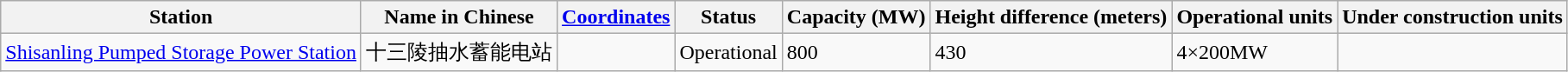<table class="wikitable sortable">
<tr>
<th>Station</th>
<th>Name in Chinese</th>
<th><a href='#'>Coordinates</a></th>
<th>Status</th>
<th>Capacity (MW)</th>
<th>Height difference (meters)</th>
<th>Operational units</th>
<th>Under construction units</th>
</tr>
<tr>
<td><a href='#'>Shisanling Pumped Storage Power Station</a></td>
<td>十三陵抽水蓄能电站</td>
<td></td>
<td>Operational</td>
<td>800</td>
<td>430</td>
<td>4×200MW</td>
<td></td>
</tr>
</table>
